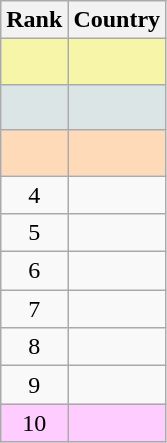<table class="wikitable">
<tr>
<th>Rank</th>
<th>Country</th>
</tr>
<tr bgcolor="#F7F6A8">
<td align="center" style="height:23px"></td>
<td></td>
</tr>
<tr bgcolor="#DCE5E5">
<td align="center" style="height:23px"></td>
<td></td>
</tr>
<tr bgcolor="#FFDAB9">
<td align="center" style="height:23px"></td>
<td></td>
</tr>
<tr>
<td align="center">4</td>
<td></td>
</tr>
<tr>
<td align="center">5</td>
<td></td>
</tr>
<tr>
<td align="center">6</td>
<td></td>
</tr>
<tr>
<td align="center">7</td>
<td></td>
</tr>
<tr>
<td align="center">8</td>
<td></td>
</tr>
<tr>
<td align="center">9</td>
<td></td>
</tr>
<tr bgcolor="#ffccff">
<td align="center">10</td>
<td></td>
</tr>
</table>
